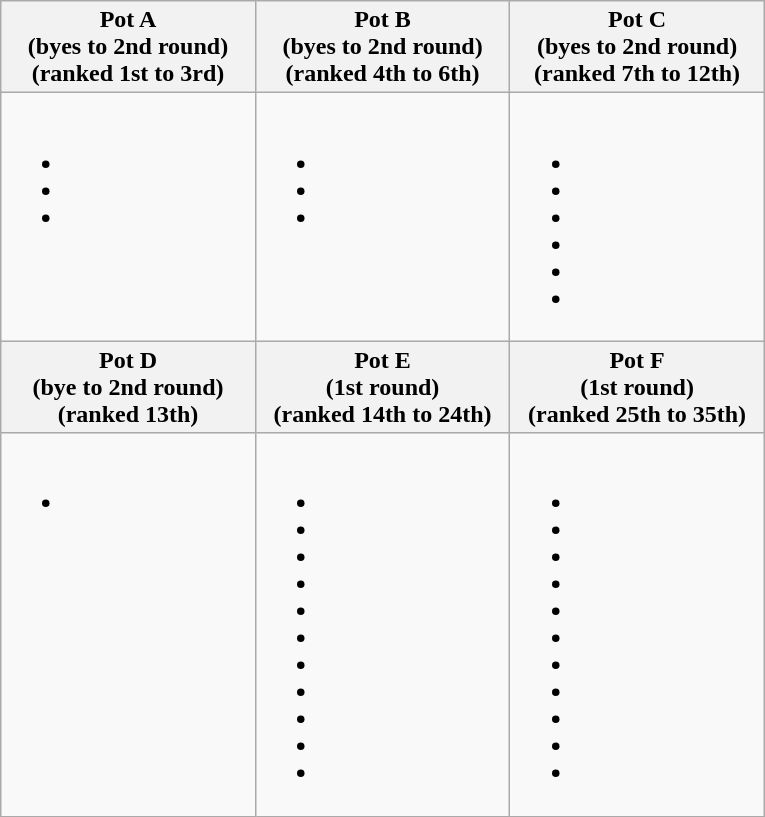<table class="wikitable">
<tr>
<th width=30%>Pot A<br>(byes to 2nd round)<br>(ranked 1st to 3rd)</th>
<th width=30%>Pot B<br>(byes to 2nd round)<br>(ranked 4th to 6th)</th>
<th width=30%>Pot C<br>(byes to 2nd round)<br>(ranked 7th to 12th)</th>
</tr>
<tr valign=top>
<td><br><ul><li></li><li></li><li></li></ul></td>
<td><br><ul><li></li><li></li><li></li></ul></td>
<td><br><ul><li></li><li></li><li></li><li></li><li></li><li></li></ul></td>
</tr>
<tr>
<th width=30%>Pot D<br>(bye to 2nd round)<br>(ranked 13th)</th>
<th width=30%>Pot E<br>(1st round)<br>(ranked 14th to 24th)</th>
<th width=30%>Pot F<br>(1st round)<br>(ranked 25th to 35th)</th>
</tr>
<tr valign=top>
<td><br><ul><li></li></ul></td>
<td><br><ul><li></li><li></li><li></li><li></li><li></li><li></li><li></li><li></li><li></li><li></li><li></li></ul></td>
<td><br><ul><li></li><li></li><li></li><li></li><li></li><li></li><li></li><li></li><li></li><li></li><li></li></ul></td>
</tr>
</table>
